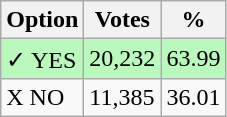<table class="wikitable">
<tr>
<th>Option</th>
<th>Votes</th>
<th>%</th>
</tr>
<tr>
<td style=background:#bbf8be>✓ YES</td>
<td style=background:#bbf8be>20,232</td>
<td style=background:#bbf8be>63.99</td>
</tr>
<tr>
<td>X NO</td>
<td>11,385</td>
<td>36.01</td>
</tr>
</table>
